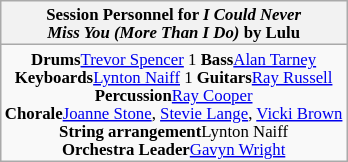<table class="wikitable floatleft" style="text-align: center; font-size: 70%">
<tr>
<th>Session Personnel for <em>I Could Never <br> Miss You (More Than I Do)</em> by Lulu</th>
</tr>
<tr>
<td><strong>Drums</strong><a href='#'>Trevor Spencer</a> <span>1</span> <strong>Bass</strong><a href='#'>Alan Tarney</a> <br> <strong>Keyboards</strong><a href='#'>Lynton Naiff</a> <span>1</span> <strong>Guitars</strong><a href='#'>Ray Russell</a> <br> <strong>Percussion</strong><a href='#'>Ray Cooper</a> <br> <strong>Chorale</strong><a href='#'>Joanne Stone</a>, <a href='#'>Stevie Lange</a>, <a href='#'>Vicki Brown</a> <br> <strong>String arrangement</strong>Lynton Naiff <br> <strong>Orchestra Leader</strong><a href='#'>Gavyn Wright</a></td>
</tr>
</table>
